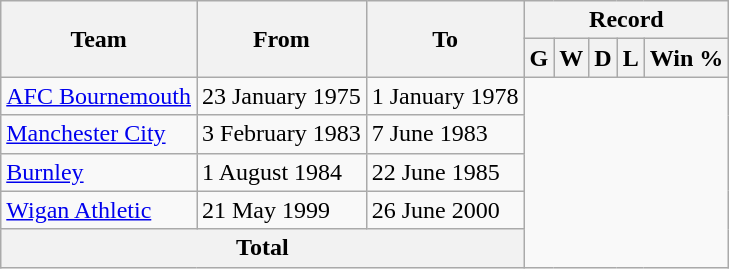<table class="wikitable" style="text-align: center">
<tr>
<th rowspan=2>Team</th>
<th rowspan=2>From</th>
<th rowspan=2>To</th>
<th colspan=5>Record</th>
</tr>
<tr>
<th>G</th>
<th>W</th>
<th>D</th>
<th>L</th>
<th>Win %</th>
</tr>
<tr>
<td align="left"><a href='#'>AFC Bournemouth</a></td>
<td align="left">23 January 1975</td>
<td align="left">1 January 1978<br></td>
</tr>
<tr>
<td align="left"><a href='#'>Manchester City</a></td>
<td align="left">3 February 1983</td>
<td align="left">7 June 1983<br></td>
</tr>
<tr>
<td align="left"><a href='#'>Burnley</a></td>
<td align="left">1 August 1984</td>
<td align="left">22 June 1985<br></td>
</tr>
<tr>
<td align="left"><a href='#'>Wigan Athletic</a></td>
<td align="left">21 May 1999</td>
<td align="left">26 June 2000<br></td>
</tr>
<tr>
<th colspan=3>Total<br></th>
</tr>
</table>
